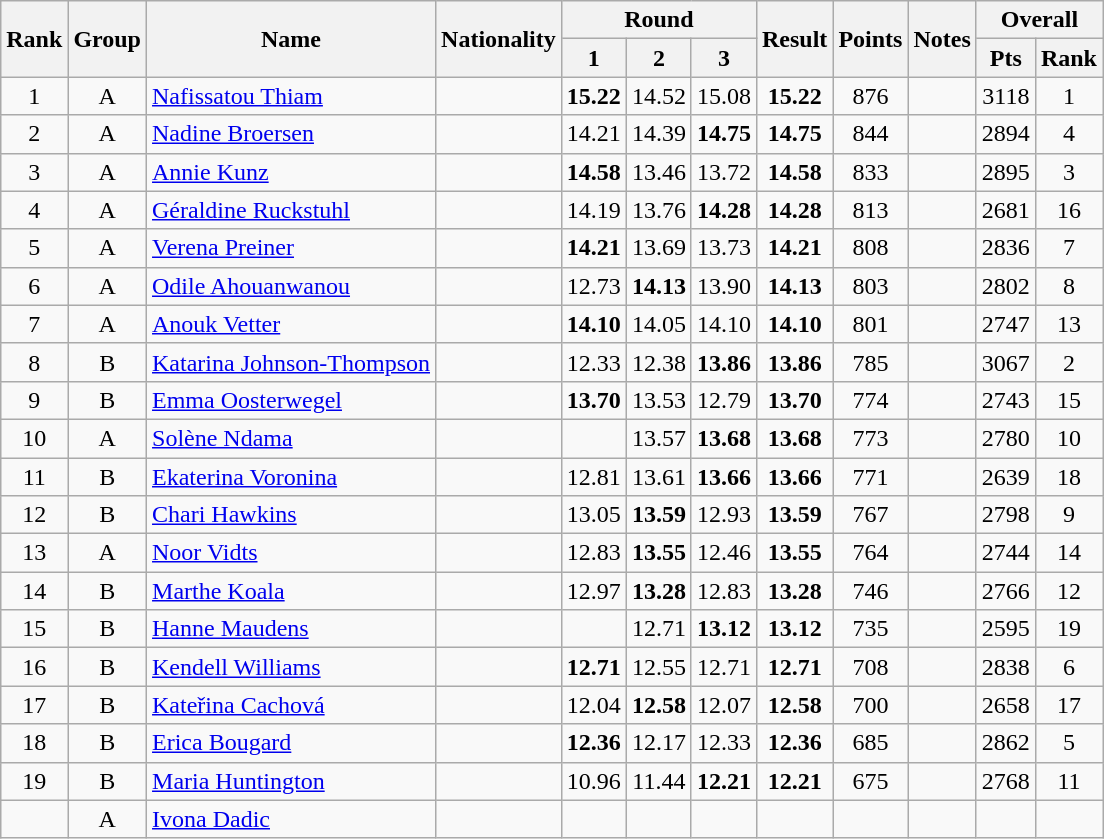<table class="wikitable sortable" style="text-align:center">
<tr>
<th rowspan=2>Rank</th>
<th rowspan=2>Group</th>
<th rowspan=2>Name</th>
<th rowspan=2>Nationality</th>
<th colspan=3>Round</th>
<th rowspan=2 data-sort-type="number">Result</th>
<th rowspan=2>Points</th>
<th rowspan=2>Notes</th>
<th colspan=2>Overall</th>
</tr>
<tr>
<th data-sort-type="number">1</th>
<th data-sort-type="number">2</th>
<th data-sort-type="number">3</th>
<th>Pts</th>
<th>Rank</th>
</tr>
<tr>
<td>1</td>
<td>A</td>
<td align=left><a href='#'>Nafissatou Thiam</a></td>
<td align=left></td>
<td><strong>15.22</strong></td>
<td>14.52</td>
<td>15.08</td>
<td><strong>15.22</strong></td>
<td>876</td>
<td></td>
<td>3118</td>
<td>1</td>
</tr>
<tr>
<td>2</td>
<td>A</td>
<td align=left><a href='#'>Nadine Broersen</a></td>
<td align=left></td>
<td>14.21</td>
<td>14.39</td>
<td><strong>14.75</strong></td>
<td><strong>14.75</strong></td>
<td>844</td>
<td></td>
<td>2894</td>
<td>4</td>
</tr>
<tr>
<td>3</td>
<td>A</td>
<td align=left><a href='#'>Annie Kunz</a></td>
<td align=left></td>
<td><strong>14.58</strong></td>
<td>13.46</td>
<td>13.72</td>
<td><strong>14.58</strong></td>
<td>833</td>
<td></td>
<td>2895</td>
<td>3</td>
</tr>
<tr>
<td>4</td>
<td>A</td>
<td align=left><a href='#'>Géraldine Ruckstuhl</a></td>
<td align=left></td>
<td>14.19</td>
<td>13.76</td>
<td><strong>14.28</strong></td>
<td><strong>14.28</strong></td>
<td>813</td>
<td></td>
<td>2681</td>
<td>16</td>
</tr>
<tr>
<td>5</td>
<td>A</td>
<td align=left><a href='#'>Verena Preiner</a></td>
<td align=left></td>
<td><strong>14.21</strong></td>
<td>13.69</td>
<td>13.73</td>
<td><strong>14.21</strong></td>
<td>808</td>
<td></td>
<td>2836</td>
<td>7</td>
</tr>
<tr>
<td>6</td>
<td>A</td>
<td align=left><a href='#'>Odile Ahouanwanou</a></td>
<td align=left></td>
<td>12.73</td>
<td><strong>14.13</strong></td>
<td>13.90</td>
<td><strong>14.13</strong></td>
<td>803</td>
<td></td>
<td>2802</td>
<td>8</td>
</tr>
<tr>
<td>7</td>
<td>A</td>
<td align=left><a href='#'>Anouk Vetter</a></td>
<td align=left></td>
<td><strong>14.10</strong></td>
<td>14.05</td>
<td>14.10</td>
<td><strong>14.10</strong></td>
<td>801</td>
<td></td>
<td>2747</td>
<td>13</td>
</tr>
<tr>
<td>8</td>
<td>B</td>
<td align=left><a href='#'>Katarina Johnson-Thompson</a></td>
<td align=left></td>
<td>12.33</td>
<td>12.38</td>
<td><strong>13.86</strong></td>
<td><strong>13.86</strong></td>
<td>785</td>
<td></td>
<td>3067</td>
<td>2</td>
</tr>
<tr>
<td>9</td>
<td>B</td>
<td align=left><a href='#'>Emma Oosterwegel</a></td>
<td align=left></td>
<td><strong>13.70</strong></td>
<td>13.53</td>
<td>12.79</td>
<td><strong>13.70</strong></td>
<td>774</td>
<td></td>
<td>2743</td>
<td>15</td>
</tr>
<tr>
<td>10</td>
<td>A</td>
<td align=left><a href='#'>Solène Ndama</a></td>
<td align=left></td>
<td></td>
<td>13.57</td>
<td><strong>13.68</strong></td>
<td><strong>13.68</strong></td>
<td>773</td>
<td></td>
<td>2780</td>
<td>10</td>
</tr>
<tr>
<td>11</td>
<td>B</td>
<td align=left><a href='#'>Ekaterina Voronina</a></td>
<td align=left></td>
<td>12.81</td>
<td>13.61</td>
<td><strong>13.66</strong></td>
<td><strong>13.66</strong></td>
<td>771</td>
<td></td>
<td>2639</td>
<td>18</td>
</tr>
<tr>
<td>12</td>
<td>B</td>
<td align=left><a href='#'>Chari Hawkins</a></td>
<td align=left></td>
<td>13.05</td>
<td><strong>13.59</strong></td>
<td>12.93</td>
<td><strong>13.59</strong></td>
<td>767</td>
<td></td>
<td>2798</td>
<td>9</td>
</tr>
<tr>
<td>13</td>
<td>A</td>
<td align=left><a href='#'>Noor Vidts</a></td>
<td align=left></td>
<td>12.83</td>
<td><strong>13.55</strong></td>
<td>12.46</td>
<td><strong>13.55</strong></td>
<td>764</td>
<td></td>
<td>2744</td>
<td>14</td>
</tr>
<tr>
<td>14</td>
<td>B</td>
<td align=left><a href='#'>Marthe Koala</a></td>
<td align=left></td>
<td>12.97</td>
<td><strong>13.28</strong></td>
<td>12.83</td>
<td><strong>13.28</strong></td>
<td>746</td>
<td></td>
<td>2766</td>
<td>12</td>
</tr>
<tr>
<td>15</td>
<td>B</td>
<td align=left><a href='#'>Hanne Maudens</a></td>
<td align=left></td>
<td></td>
<td>12.71</td>
<td><strong>13.12</strong></td>
<td><strong>13.12</strong></td>
<td>735</td>
<td></td>
<td>2595</td>
<td>19</td>
</tr>
<tr>
<td>16</td>
<td>B</td>
<td align=left><a href='#'>Kendell Williams</a></td>
<td align=left></td>
<td><strong>12.71</strong></td>
<td>12.55</td>
<td>12.71</td>
<td><strong>12.71</strong></td>
<td>708</td>
<td></td>
<td>2838</td>
<td>6</td>
</tr>
<tr>
<td>17</td>
<td>B</td>
<td align=left><a href='#'>Kateřina Cachová</a></td>
<td align=left></td>
<td>12.04</td>
<td><strong>12.58</strong></td>
<td>12.07</td>
<td><strong>12.58</strong></td>
<td>700</td>
<td></td>
<td>2658</td>
<td>17</td>
</tr>
<tr>
<td>18</td>
<td>B</td>
<td align=left><a href='#'>Erica Bougard</a></td>
<td align=left></td>
<td><strong>12.36</strong></td>
<td>12.17</td>
<td>12.33</td>
<td><strong>12.36</strong></td>
<td>685</td>
<td></td>
<td>2862</td>
<td>5</td>
</tr>
<tr>
<td>19</td>
<td>B</td>
<td align=left><a href='#'>Maria Huntington</a></td>
<td align=left></td>
<td>10.96</td>
<td>11.44</td>
<td><strong>12.21</strong></td>
<td><strong>12.21</strong></td>
<td>675</td>
<td></td>
<td>2768</td>
<td>11</td>
</tr>
<tr>
<td></td>
<td>A</td>
<td align=left><a href='#'>Ivona Dadic</a></td>
<td align=left></td>
<td></td>
<td></td>
<td></td>
<td></td>
<td></td>
<td></td>
<td></td>
<td></td>
</tr>
</table>
